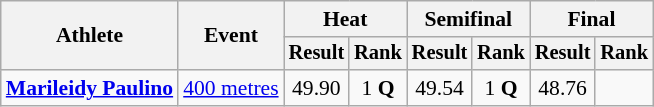<table class="wikitable" style="font-size:90%">
<tr>
<th rowspan="2">Athlete</th>
<th rowspan="2">Event</th>
<th colspan="2">Heat</th>
<th colspan="2">Semifinal</th>
<th colspan="2">Final</th>
</tr>
<tr style="font-size:95%">
<th>Result</th>
<th>Rank</th>
<th>Result</th>
<th>Rank</th>
<th>Result</th>
<th>Rank</th>
</tr>
<tr align=center>
<td align=left><strong><a href='#'>Marileidy Paulino</a></strong></td>
<td align=left><a href='#'>400 metres</a></td>
<td>49.90</td>
<td>1 <strong>Q</strong></td>
<td>49.54</td>
<td>1 <strong>Q</strong></td>
<td>48.76 <strong></strong></td>
<td></td>
</tr>
</table>
